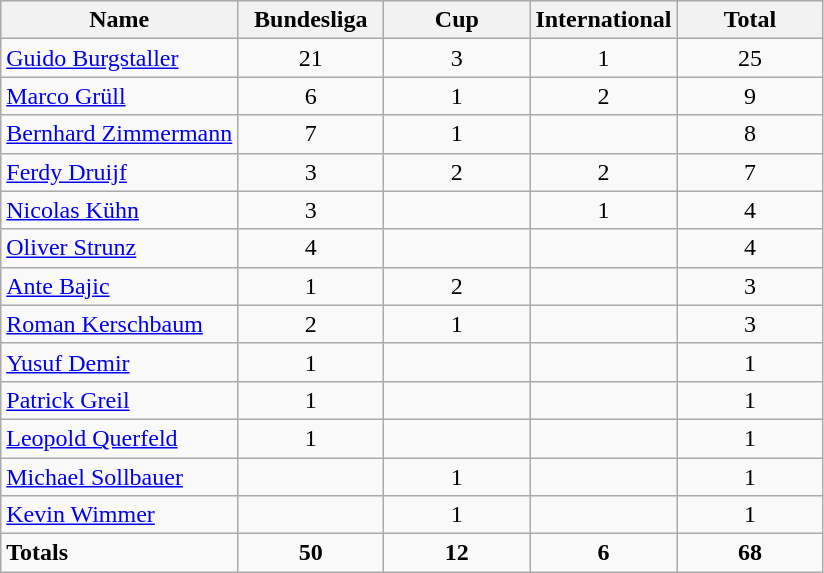<table class="wikitable sortable" style="text-align: center;">
<tr>
<th class="unsortable">Name</th>
<th width=90>Bundesliga</th>
<th width=90>Cup</th>
<th width=90>International</th>
<th width=90>Total</th>
</tr>
<tr>
<td align="left"> <a href='#'>Guido Burgstaller</a></td>
<td>21</td>
<td>3</td>
<td>1</td>
<td>25</td>
</tr>
<tr>
<td align="left"> <a href='#'>Marco Grüll</a></td>
<td>6</td>
<td>1</td>
<td>2</td>
<td>9</td>
</tr>
<tr>
<td align="left"> <a href='#'>Bernhard Zimmermann</a></td>
<td>7</td>
<td>1</td>
<td></td>
<td>8</td>
</tr>
<tr>
<td align="left"> <a href='#'>Ferdy Druijf</a></td>
<td>3</td>
<td>2</td>
<td>2</td>
<td>7</td>
</tr>
<tr>
<td align="left"> <a href='#'>Nicolas Kühn</a></td>
<td>3</td>
<td></td>
<td>1</td>
<td>4</td>
</tr>
<tr>
<td align="left"> <a href='#'>Oliver Strunz</a></td>
<td>4</td>
<td></td>
<td></td>
<td>4</td>
</tr>
<tr>
<td align="left"> <a href='#'>Ante Bajic</a></td>
<td>1</td>
<td>2</td>
<td></td>
<td>3</td>
</tr>
<tr>
<td align="left"> <a href='#'>Roman Kerschbaum</a></td>
<td>2</td>
<td>1</td>
<td></td>
<td>3</td>
</tr>
<tr>
<td align="left"> <a href='#'>Yusuf Demir</a></td>
<td>1</td>
<td></td>
<td></td>
<td>1</td>
</tr>
<tr>
<td align="left"> <a href='#'>Patrick Greil</a></td>
<td>1</td>
<td></td>
<td></td>
<td>1</td>
</tr>
<tr>
<td align="left"> <a href='#'>Leopold Querfeld</a></td>
<td>1</td>
<td></td>
<td></td>
<td>1</td>
</tr>
<tr>
<td align="left"> <a href='#'>Michael Sollbauer</a></td>
<td></td>
<td>1</td>
<td></td>
<td>1</td>
</tr>
<tr>
<td align="left"> <a href='#'>Kevin Wimmer</a></td>
<td></td>
<td>1</td>
<td></td>
<td>1</td>
</tr>
<tr class="sortbottom">
<td align="left"><strong>Totals</strong></td>
<td><strong>50</strong></td>
<td><strong>12</strong></td>
<td><strong> 6</strong></td>
<td><strong>68</strong></td>
</tr>
</table>
